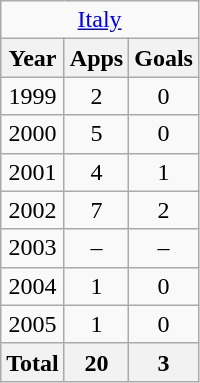<table class="wikitable" style="text-align:center">
<tr>
<td colspan="9"><a href='#'>Italy</a></td>
</tr>
<tr>
<th>Year</th>
<th>Apps</th>
<th>Goals</th>
</tr>
<tr>
<td>1999</td>
<td>2</td>
<td>0</td>
</tr>
<tr>
<td>2000</td>
<td>5</td>
<td>0</td>
</tr>
<tr>
<td>2001</td>
<td>4</td>
<td>1</td>
</tr>
<tr>
<td>2002</td>
<td>7</td>
<td>2</td>
</tr>
<tr>
<td>2003</td>
<td>–</td>
<td>–</td>
</tr>
<tr>
<td>2004</td>
<td>1</td>
<td>0</td>
</tr>
<tr>
<td>2005</td>
<td>1</td>
<td>0</td>
</tr>
<tr>
<th>Total</th>
<th>20</th>
<th>3</th>
</tr>
</table>
